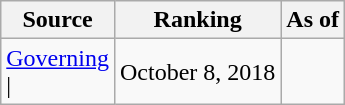<table class="wikitable" style="text-align:center">
<tr>
<th>Source</th>
<th>Ranking</th>
<th>As of</th>
</tr>
<tr>
<td align=left><a href='#'>Governing</a><br>| </td>
<td>October 8, 2018</td>
</tr>
</table>
